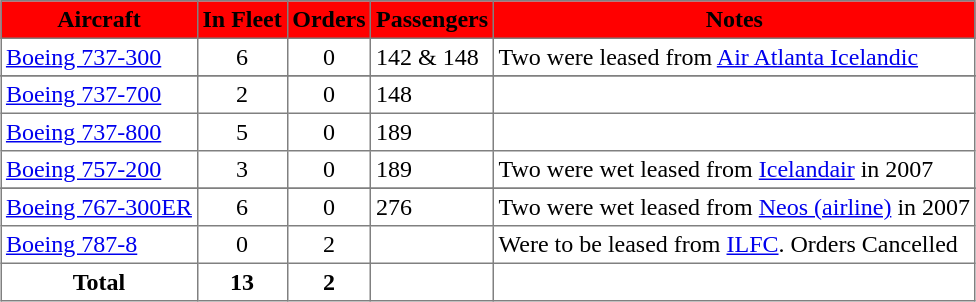<table class="toccolours" border="1" cellpadding="3" style="border-collapse:collapse;margin:1em auto;">
<tr style="background:#ccf;">
<th style="background:red;"><span> Aircraft</span></th>
<th style="background:red;"><span> In Fleet</span></th>
<th style="background:red;"><span> Orders</span></th>
<th style="background:red;"><span> Passengers</span></th>
<th style="background:red;"><span> Notes</span></th>
</tr>
<tr>
<td><a href='#'>Boeing 737-300</a></td>
<td align=center>6</td>
<td align=center>0</td>
<td>142 & 148</td>
<td>Two were leased from <a href='#'>Air Atlanta Icelandic</a></td>
</tr>
<tr>
</tr>
<tr>
<td><a href='#'>Boeing 737-700</a></td>
<td align=center>2</td>
<td align=center>0</td>
<td>148</td>
<td></td>
</tr>
<tr>
<td><a href='#'>Boeing 737-800</a></td>
<td align=center>5</td>
<td align=center>0</td>
<td>189</td>
<td></td>
</tr>
<tr>
<td><a href='#'>Boeing 757-200</a></td>
<td align=center>3</td>
<td align=center>0</td>
<td>189</td>
<td>Two were wet leased from <a href='#'>Icelandair</a> in 2007</td>
</tr>
<tr>
</tr>
<tr>
<td><a href='#'>Boeing 767-300ER</a></td>
<td align=center>6</td>
<td align=center>0</td>
<td>276</td>
<td>Two were wet leased from <a href='#'>Neos (airline)</a> in 2007</td>
</tr>
<tr>
<td><a href='#'>Boeing 787-8</a></td>
<td align=center>0</td>
<td align=center>2</td>
<td></td>
<td>Were to be leased from <a href='#'>ILFC</a>. Orders Cancelled</td>
</tr>
<tr>
<td align=center><strong>Total</strong></td>
<th>13</th>
<th>2</th>
<td></td>
<td></td>
</tr>
</table>
